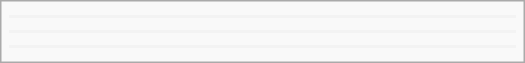<table class="infobox" width=350>
<tr>
<td></td>
</tr>
<tr style="background-color:#f3f3f3">
<td></td>
</tr>
<tr>
<td></td>
</tr>
<tr>
</tr>
<tr style="background-color:#f3f3f3">
<td></td>
</tr>
<tr>
<td></td>
</tr>
<tr>
</tr>
<tr style="background-color:#f3f3f3">
<td></td>
</tr>
<tr>
<td></td>
</tr>
</table>
